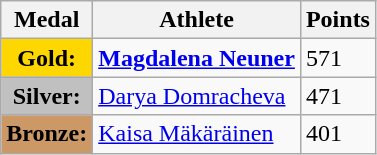<table class="wikitable">
<tr>
<th><strong>Medal</strong></th>
<th><strong>Athlete</strong></th>
<th><strong>Points</strong></th>
</tr>
<tr>
<td style="text-align:center;background-color:gold;"><strong>Gold:</strong></td>
<td> <strong><a href='#'>Magdalena Neuner</a></strong></td>
<td>571</td>
</tr>
<tr>
<td style="text-align:center;background-color:silver;"><strong>Silver:</strong></td>
<td> <a href='#'>Darya Domracheva</a></td>
<td>471</td>
</tr>
<tr>
<td style="text-align:center;background-color:#CC9966;"><strong>Bronze:</strong></td>
<td> <a href='#'>Kaisa Mäkäräinen</a></td>
<td>401</td>
</tr>
</table>
